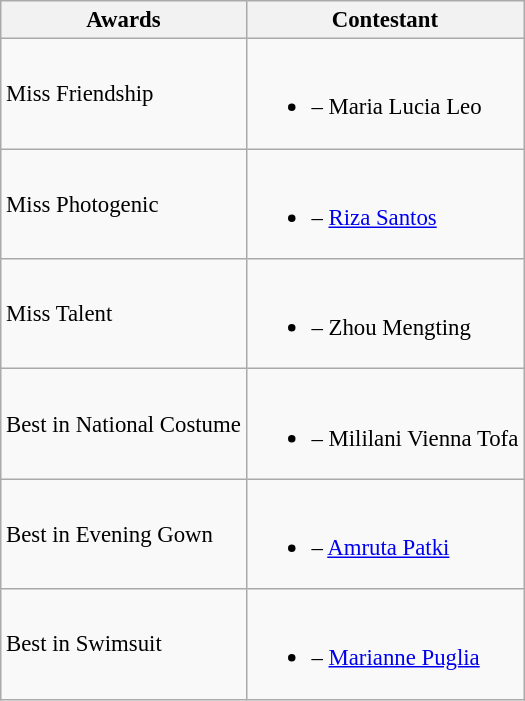<table class="wikitable sortable" style="font-size:95%;">
<tr>
<th>Awards</th>
<th>Contestant</th>
</tr>
<tr>
<td>Miss Friendship</td>
<td><br><ul><li> – Maria Lucia Leo</li></ul></td>
</tr>
<tr>
<td>Miss Photogenic</td>
<td><br><ul><li> – <a href='#'>Riza Santos</a></li></ul></td>
</tr>
<tr>
<td>Miss Talent</td>
<td><br><ul><li> – Zhou Mengting</li></ul></td>
</tr>
<tr>
<td>Best in National Costume</td>
<td><br><ul><li> – Mililani Vienna Tofa</li></ul></td>
</tr>
<tr>
<td>Best in Evening Gown</td>
<td><br><ul><li> – <a href='#'>Amruta Patki</a></li></ul></td>
</tr>
<tr>
<td>Best in Swimsuit</td>
<td><br><ul><li> – <a href='#'>Marianne Puglia</a></li></ul></td>
</tr>
</table>
